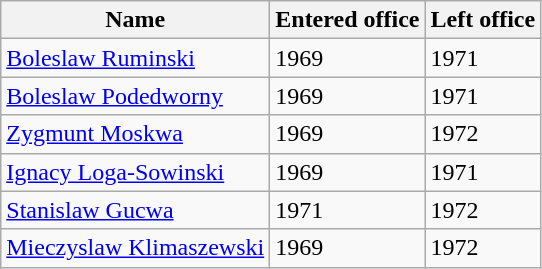<table class="wikitable">
<tr>
<th>Name</th>
<th>Entered office</th>
<th>Left office</th>
</tr>
<tr>
<td><a href='#'>Boleslaw Ruminski</a></td>
<td>1969</td>
<td>1971</td>
</tr>
<tr>
<td><a href='#'>Boleslaw Podedworny</a></td>
<td>1969</td>
<td>1971</td>
</tr>
<tr>
<td><a href='#'>Zygmunt Moskwa</a></td>
<td>1969</td>
<td>1972</td>
</tr>
<tr>
<td><a href='#'>Ignacy Loga-Sowinski</a></td>
<td>1969</td>
<td>1971</td>
</tr>
<tr>
<td><a href='#'>Stanislaw Gucwa</a></td>
<td>1971</td>
<td>1972</td>
</tr>
<tr>
<td><a href='#'>Mieczyslaw Klimaszewski</a></td>
<td>1969</td>
<td>1972</td>
</tr>
</table>
